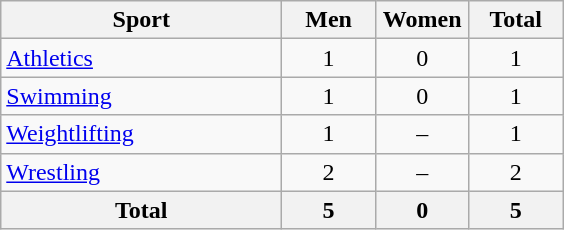<table class="wikitable sortable" style="text-align:center;">
<tr>
<th width=180>Sport</th>
<th width=55>Men</th>
<th width=55>Women</th>
<th width=55>Total</th>
</tr>
<tr>
<td align=left><a href='#'>Athletics</a></td>
<td>1</td>
<td>0</td>
<td>1</td>
</tr>
<tr>
<td align=left><a href='#'>Swimming</a></td>
<td>1</td>
<td>0</td>
<td>1</td>
</tr>
<tr>
<td align=left><a href='#'>Weightlifting</a></td>
<td>1</td>
<td>–</td>
<td>1</td>
</tr>
<tr>
<td align=left><a href='#'>Wrestling</a></td>
<td>2</td>
<td>–</td>
<td>2</td>
</tr>
<tr>
<th>Total</th>
<th>5</th>
<th>0</th>
<th>5</th>
</tr>
</table>
